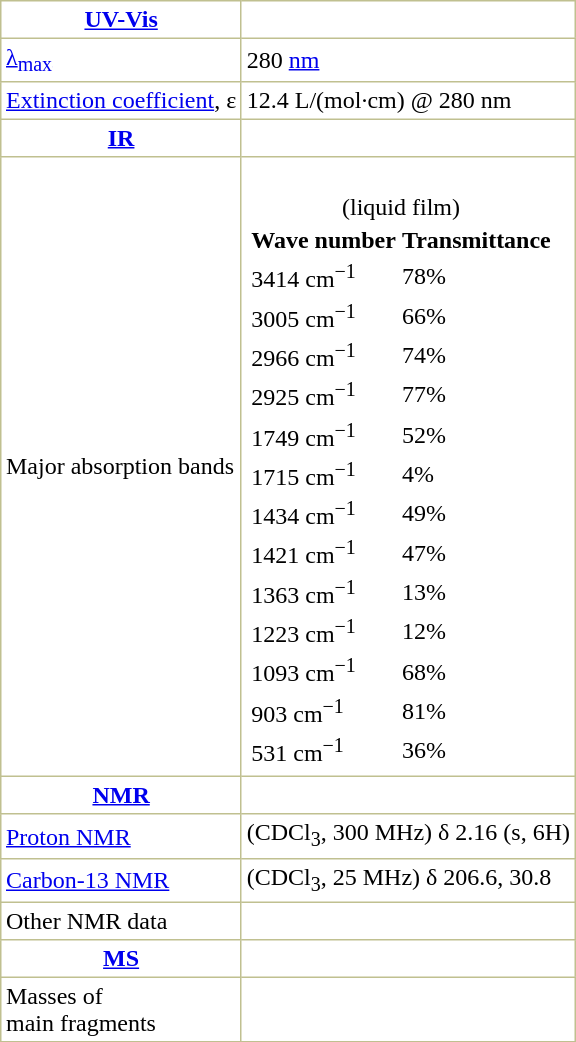<table border="1" cellspacing="0" cellpadding="3" style="margin: 0 0 0 0.5em; background: #FFFFFF; border-collapse: collapse; border-color: #C0C090;">
<tr>
<th><a href='#'>UV-Vis</a></th>
</tr>
<tr>
<td><a href='#'>λ<sub>max</sub></a></td>
<td>280 <a href='#'>nm</a></td>
</tr>
<tr>
<td><a href='#'>Extinction coefficient</a>, ε</td>
<td>12.4 L/(mol·cm) @ 280 nm</td>
</tr>
<tr>
<th><a href='#'>IR</a></th>
</tr>
<tr>
<td>Major absorption bands</td>
<td><br><table>
<tr>
<td colspan="2" align="center">(liquid film)</td>
</tr>
<tr>
<th>Wave number</th>
<th>Transmittance</th>
</tr>
<tr>
<td>3414 cm<sup>−1</sup></td>
<td>78%</td>
</tr>
<tr>
<td>3005 cm<sup>−1</sup></td>
<td>66%</td>
</tr>
<tr>
<td>2966 cm<sup>−1</sup></td>
<td>74%</td>
</tr>
<tr>
<td>2925 cm<sup>−1</sup></td>
<td>77%</td>
</tr>
<tr>
<td>1749 cm<sup>−1</sup></td>
<td>52%</td>
</tr>
<tr>
<td>1715 cm<sup>−1</sup></td>
<td>4%</td>
</tr>
<tr>
<td>1434 cm<sup>−1</sup></td>
<td>49%</td>
</tr>
<tr>
<td>1421 cm<sup>−1</sup></td>
<td>47%</td>
</tr>
<tr>
<td>1363 cm<sup>−1</sup></td>
<td>13%</td>
</tr>
<tr>
<td>1223 cm<sup>−1</sup></td>
<td>12%</td>
</tr>
<tr>
<td>1093 cm<sup>−1</sup></td>
<td>68%</td>
</tr>
<tr>
<td>903 cm<sup>−1</sup></td>
<td>81%</td>
</tr>
<tr>
<td>531 cm<sup>−1</sup></td>
<td>36%</td>
</tr>
</table>
</td>
</tr>
<tr>
<th><a href='#'>NMR</a></th>
</tr>
<tr>
<td><a href='#'>Proton NMR</a> </td>
<td>(CDCl<sub>3</sub>, 300 MHz) δ 2.16 (s, 6H)</td>
</tr>
<tr>
<td><a href='#'>Carbon-13 NMR</a> </td>
<td>(CDCl<sub>3</sub>, 25 MHz) δ 206.6, 30.8</td>
</tr>
<tr>
<td>Other NMR data </td>
<td> </td>
</tr>
<tr>
<th><a href='#'>MS</a></th>
</tr>
<tr>
<td>Masses of <br>main fragments</td>
<td>  </td>
</tr>
<tr>
</tr>
</table>
